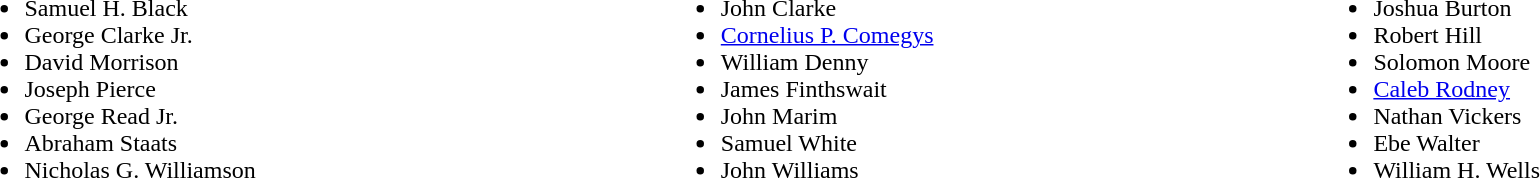<table width=100%>
<tr valign=top>
<td><br><ul><li>Samuel H. Black</li><li>George Clarke Jr.</li><li>David Morrison</li><li>Joseph Pierce</li><li>George Read Jr.</li><li>Abraham Staats</li><li>Nicholas G. Williamson</li></ul></td>
<td><br><ul><li>John Clarke</li><li><a href='#'>Cornelius P. Comegys</a></li><li>William Denny</li><li>James Finthswait</li><li>John Marim</li><li>Samuel White</li><li>John Williams</li></ul></td>
<td><br><ul><li>Joshua Burton</li><li>Robert Hill</li><li>Solomon Moore</li><li><a href='#'>Caleb Rodney</a></li><li>Nathan Vickers</li><li>Ebe Walter</li><li>William H. Wells</li></ul></td>
</tr>
</table>
